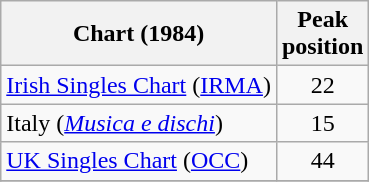<table class="wikitable sortable plainrowheaders" style="text-align:center">
<tr>
<th>Chart (1984)</th>
<th>Peak<br>position</th>
</tr>
<tr>
<td align="left"><a href='#'>Irish Singles Chart</a> (<a href='#'>IRMA</a>)</td>
<td align="center">22</td>
</tr>
<tr>
<td align="left">Italy (<em><a href='#'>Musica e dischi</a></em>)</td>
<td align="center">15</td>
</tr>
<tr>
<td align="left"><a href='#'>UK Singles Chart</a> (<a href='#'>OCC</a>)</td>
<td align="center">44</td>
</tr>
<tr>
</tr>
</table>
